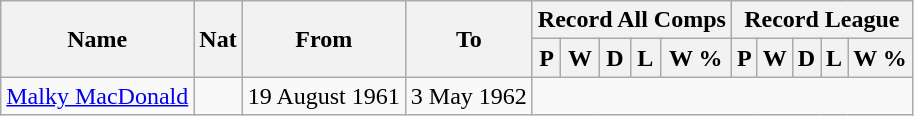<table style="text-align: center" class="wikitable">
<tr>
<th rowspan="2">Name</th>
<th rowspan="2">Nat</th>
<th rowspan="2">From</th>
<th rowspan="2">To</th>
<th colspan="5">Record All Comps</th>
<th colspan="5">Record League</th>
</tr>
<tr>
<th>P</th>
<th>W</th>
<th>D</th>
<th>L</th>
<th>W %</th>
<th>P</th>
<th>W</th>
<th>D</th>
<th>L</th>
<th>W %</th>
</tr>
<tr>
<td style="text-align:left;"><a href='#'>Malky MacDonald</a></td>
<td></td>
<td style="text-align:left;">19 August 1961</td>
<td style="text-align:left;">3 May 1962<br>
</td>
</tr>
</table>
